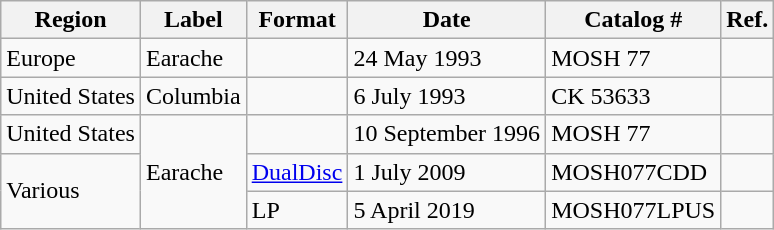<table class="wikitable">
<tr>
<th>Region</th>
<th>Label</th>
<th>Format</th>
<th>Date</th>
<th>Catalog #</th>
<th>Ref.</th>
</tr>
<tr>
<td>Europe</td>
<td>Earache</td>
<td></td>
<td>24 May 1993</td>
<td>MOSH 77</td>
<td></td>
</tr>
<tr>
<td>United States</td>
<td>Columbia</td>
<td></td>
<td>6 July 1993</td>
<td>CK 53633</td>
<td></td>
</tr>
<tr>
<td>United States</td>
<td rowspan="3">Earache</td>
<td></td>
<td>10 September 1996</td>
<td>MOSH 77</td>
<td></td>
</tr>
<tr>
<td rowspan="2">Various</td>
<td><a href='#'>DualDisc</a></td>
<td>1 July 2009</td>
<td>MOSH077CDD</td>
<td></td>
</tr>
<tr>
<td>LP</td>
<td>5 April 2019</td>
<td>MOSH077LPUS</td>
<td></td>
</tr>
</table>
